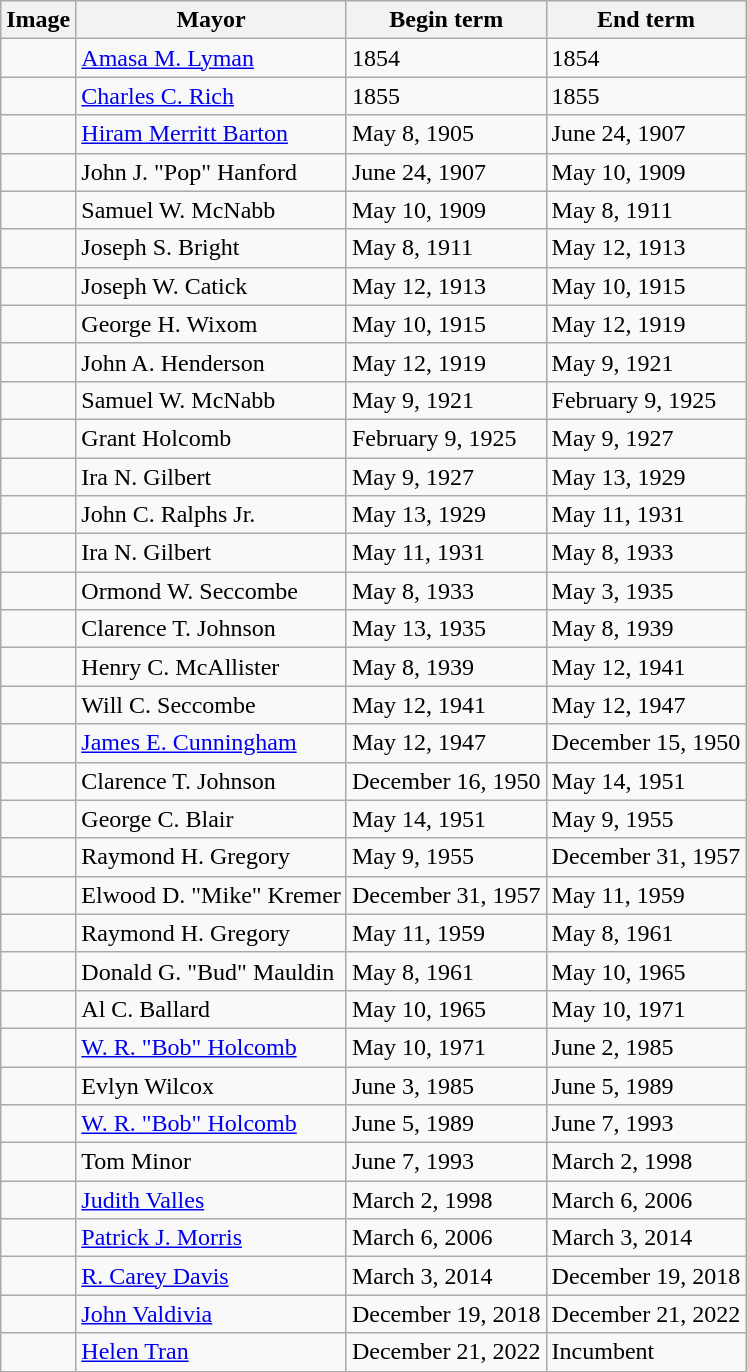<table class="wikitable">
<tr>
<th>Image</th>
<th>Mayor</th>
<th>Begin term</th>
<th>End term</th>
</tr>
<tr>
<td></td>
<td><a href='#'>Amasa M. Lyman</a></td>
<td>1854</td>
<td>1854</td>
</tr>
<tr>
<td></td>
<td><a href='#'>Charles C. Rich</a></td>
<td>1855</td>
<td>1855</td>
</tr>
<tr>
<td></td>
<td><a href='#'>Hiram Merritt Barton</a></td>
<td>May 8, 1905</td>
<td>June 24, 1907</td>
</tr>
<tr>
<td></td>
<td>John J. "Pop" Hanford</td>
<td>June 24, 1907</td>
<td>May 10, 1909</td>
</tr>
<tr>
<td></td>
<td>Samuel W. McNabb</td>
<td>May 10, 1909</td>
<td>May 8, 1911</td>
</tr>
<tr>
<td></td>
<td>Joseph S. Bright</td>
<td>May 8, 1911</td>
<td>May 12, 1913</td>
</tr>
<tr>
<td></td>
<td>Joseph W. Catick</td>
<td>May 12, 1913</td>
<td>May 10, 1915</td>
</tr>
<tr>
<td></td>
<td>George H. Wixom</td>
<td>May 10, 1915</td>
<td>May 12, 1919</td>
</tr>
<tr>
<td></td>
<td>John A. Henderson</td>
<td>May 12, 1919</td>
<td>May 9, 1921</td>
</tr>
<tr>
<td></td>
<td>Samuel W. McNabb</td>
<td>May 9, 1921</td>
<td>February 9, 1925</td>
</tr>
<tr>
<td></td>
<td>Grant Holcomb</td>
<td>February 9, 1925</td>
<td>May 9, 1927</td>
</tr>
<tr>
<td></td>
<td>Ira N. Gilbert</td>
<td>May 9, 1927</td>
<td>May 13, 1929</td>
</tr>
<tr>
<td></td>
<td>John C. Ralphs Jr.</td>
<td>May 13, 1929</td>
<td>May 11, 1931</td>
</tr>
<tr>
<td></td>
<td>Ira N. Gilbert</td>
<td>May 11, 1931</td>
<td>May 8, 1933</td>
</tr>
<tr>
<td></td>
<td>Ormond W. Seccombe</td>
<td>May 8, 1933</td>
<td>May 3, 1935</td>
</tr>
<tr>
<td></td>
<td>Clarence T. Johnson</td>
<td>May 13, 1935</td>
<td>May 8, 1939</td>
</tr>
<tr>
<td></td>
<td>Henry C. McAllister</td>
<td>May 8, 1939</td>
<td>May 12, 1941</td>
</tr>
<tr>
<td></td>
<td>Will C. Seccombe</td>
<td>May 12, 1941</td>
<td>May 12, 1947</td>
</tr>
<tr>
<td></td>
<td><a href='#'>James E. Cunningham</a></td>
<td>May 12, 1947</td>
<td>December 15, 1950</td>
</tr>
<tr>
<td></td>
<td>Clarence T. Johnson</td>
<td>December 16, 1950</td>
<td>May 14, 1951</td>
</tr>
<tr>
<td></td>
<td>George C. Blair</td>
<td>May 14, 1951</td>
<td>May 9, 1955</td>
</tr>
<tr>
<td></td>
<td>Raymond H. Gregory</td>
<td>May 9, 1955</td>
<td>December 31, 1957</td>
</tr>
<tr>
<td></td>
<td>Elwood D. "Mike" Kremer</td>
<td>December 31, 1957</td>
<td>May 11, 1959</td>
</tr>
<tr>
<td></td>
<td>Raymond H. Gregory</td>
<td>May 11, 1959</td>
<td>May 8, 1961</td>
</tr>
<tr>
<td></td>
<td>Donald G. "Bud" Mauldin</td>
<td>May 8, 1961</td>
<td>May 10, 1965</td>
</tr>
<tr>
<td></td>
<td>Al C. Ballard</td>
<td>May 10, 1965</td>
<td>May 10, 1971</td>
</tr>
<tr>
<td></td>
<td><a href='#'>W. R. "Bob" Holcomb</a></td>
<td>May 10, 1971</td>
<td>June 2, 1985</td>
</tr>
<tr>
<td></td>
<td>Evlyn Wilcox</td>
<td>June 3, 1985</td>
<td>June 5, 1989</td>
</tr>
<tr>
<td></td>
<td><a href='#'>W. R. "Bob" Holcomb</a></td>
<td>June 5, 1989</td>
<td>June 7, 1993</td>
</tr>
<tr>
<td></td>
<td>Tom Minor</td>
<td>June 7, 1993</td>
<td>March 2, 1998</td>
</tr>
<tr>
<td></td>
<td><a href='#'>Judith Valles</a></td>
<td>March 2, 1998</td>
<td>March 6, 2006</td>
</tr>
<tr>
<td></td>
<td><a href='#'>Patrick J. Morris</a></td>
<td>March 6, 2006</td>
<td>March 3, 2014</td>
</tr>
<tr>
<td></td>
<td><a href='#'>R. Carey Davis</a></td>
<td>March 3, 2014</td>
<td>December 19, 2018</td>
</tr>
<tr>
<td></td>
<td><a href='#'>John Valdivia</a></td>
<td>December 19, 2018</td>
<td>December 21, 2022</td>
</tr>
<tr>
<td></td>
<td><a href='#'>Helen Tran</a></td>
<td>December 21, 2022</td>
<td>Incumbent</td>
</tr>
</table>
